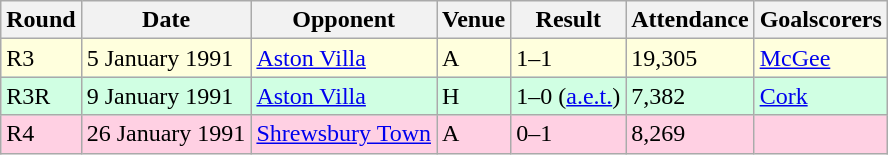<table class="wikitable">
<tr>
<th>Round</th>
<th>Date</th>
<th>Opponent</th>
<th>Venue</th>
<th>Result</th>
<th>Attendance</th>
<th>Goalscorers</th>
</tr>
<tr style="background-color: #ffffdd;">
<td>R3</td>
<td>5 January 1991</td>
<td><a href='#'>Aston Villa</a></td>
<td>A</td>
<td>1–1</td>
<td>19,305</td>
<td><a href='#'>McGee</a></td>
</tr>
<tr style="background-color: #d0ffe3;">
<td>R3R</td>
<td>9 January 1991</td>
<td><a href='#'>Aston Villa</a></td>
<td>H</td>
<td>1–0 (<a href='#'>a.e.t.</a>)</td>
<td>7,382</td>
<td><a href='#'>Cork</a></td>
</tr>
<tr style="background-color: #ffd0e3;">
<td>R4</td>
<td>26 January 1991</td>
<td><a href='#'>Shrewsbury Town</a></td>
<td>A</td>
<td>0–1</td>
<td>8,269</td>
<td></td>
</tr>
</table>
